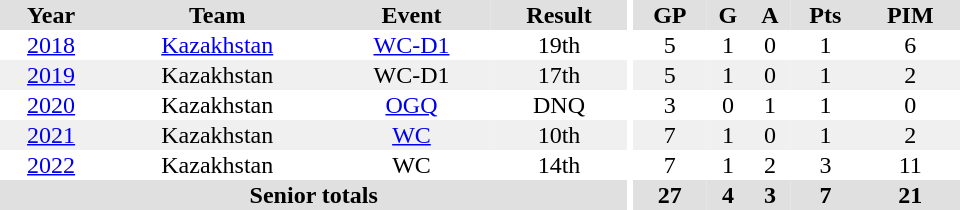<table border="0" cellpadding="1" cellspacing="0" ID="Table3" style="text-align:center; width:40em">
<tr ALIGN="center" bgcolor="#e0e0e0">
<th>Year</th>
<th>Team</th>
<th>Event</th>
<th>Result</th>
<th rowspan="99" bgcolor="#ffffff"></th>
<th>GP</th>
<th>G</th>
<th>A</th>
<th>Pts</th>
<th>PIM</th>
</tr>
<tr>
<td><a href='#'>2018</a></td>
<td><a href='#'>Kazakhstan</a></td>
<td><a href='#'>WC-D1</a></td>
<td>19th</td>
<td>5</td>
<td>1</td>
<td>0</td>
<td>1</td>
<td>6</td>
</tr>
<tr bgcolor="#f0f0f0">
<td><a href='#'>2019</a></td>
<td>Kazakhstan</td>
<td>WC-D1</td>
<td>17th</td>
<td>5</td>
<td>1</td>
<td>0</td>
<td>1</td>
<td>2</td>
</tr>
<tr>
<td><a href='#'>2020</a></td>
<td>Kazakhstan</td>
<td><a href='#'>OGQ</a></td>
<td>DNQ</td>
<td>3</td>
<td>0</td>
<td>1</td>
<td>1</td>
<td>0</td>
</tr>
<tr bgcolor="#f0f0f0">
<td><a href='#'>2021</a></td>
<td>Kazakhstan</td>
<td><a href='#'>WC</a></td>
<td>10th</td>
<td>7</td>
<td>1</td>
<td>0</td>
<td>1</td>
<td>2</td>
</tr>
<tr>
<td><a href='#'>2022</a></td>
<td>Kazakhstan</td>
<td>WC</td>
<td>14th</td>
<td>7</td>
<td>1</td>
<td>2</td>
<td>3</td>
<td>11</td>
</tr>
<tr bgcolor="#e0e0e0">
<th colspan="4">Senior totals</th>
<th>27</th>
<th>4</th>
<th>3</th>
<th>7</th>
<th>21</th>
</tr>
</table>
